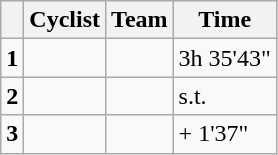<table class="wikitable">
<tr>
<th></th>
<th>Cyclist</th>
<th>Team</th>
<th>Time</th>
</tr>
<tr>
<td><strong>1</strong></td>
<td></td>
<td></td>
<td>3h 35'43"</td>
</tr>
<tr>
<td><strong>2</strong></td>
<td></td>
<td></td>
<td>s.t.</td>
</tr>
<tr>
<td><strong>3</strong></td>
<td></td>
<td></td>
<td>+ 1'37"</td>
</tr>
</table>
